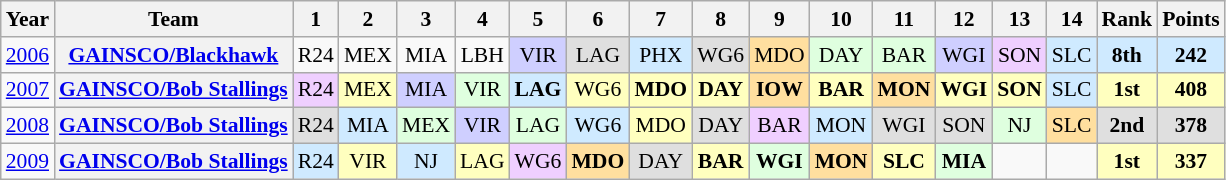<table class="wikitable" style="text-align:center; font-size:90%">
<tr>
<th>Year</th>
<th>Team</th>
<th>1</th>
<th>2</th>
<th>3</th>
<th>4</th>
<th>5</th>
<th>6</th>
<th>7</th>
<th>8</th>
<th>9</th>
<th>10</th>
<th>11</th>
<th>12</th>
<th>13</th>
<th>14</th>
<th>Rank</th>
<th>Points</th>
</tr>
<tr>
<td><a href='#'>2006</a></td>
<th><a href='#'>GAINSCO/Blackhawk</a></th>
<td>R24<br></td>
<td>MEX<br></td>
<td>MIA<br></td>
<td>LBH<br></td>
<td style="background:#CFCFFF;">VIR<br></td>
<td style="background:#DFDFDF;">LAG<br></td>
<td style="background:#CFEAFF;">PHX<br></td>
<td style="background:#DFDFDF;">WG6<br></td>
<td style="background:#FFDF9F;">MDO<br></td>
<td style="background:#DFFFDF;">DAY<br></td>
<td style="background:#DFFFDF;">BAR<br></td>
<td style="background:#CFCFFF;">WGI<br></td>
<td style="background:#EFCFFF;">SON<br></td>
<td style="background:#CFEAFF;">SLC<br></td>
<td style="background:#CFEAFF;"><strong>8th</strong></td>
<td style="background:#CFEAFF;"><strong>242</strong></td>
</tr>
<tr>
<td><a href='#'>2007</a></td>
<th><a href='#'>GAINSCO/Bob Stallings</a></th>
<td style="background:#EFCFFF;">R24<br></td>
<td style="background:#FFFFBF;">MEX<br></td>
<td style="background:#CFCFFF;">MIA<br></td>
<td style="background:#DFFFDF;">VIR<br></td>
<td style="background:#CFEAFF;"><strong>LAG</strong><br></td>
<td style="background:#FFFFBF;">WG6<br></td>
<td style="background:#FFFFBF;"><strong>MDO</strong><br></td>
<td style="background:#FFFFBF;"><strong>DAY</strong><br></td>
<td style="background:#FFDF9F;"><strong>IOW</strong><br></td>
<td style="background:#FFFFBF;"><strong>BAR</strong><br></td>
<td style="background:#FFDF9F;"><strong>MON</strong><br></td>
<td style="background:#FFFFBF;"><strong>WGI</strong><br></td>
<td style="background:#FFFFBF;"><strong>SON</strong><br></td>
<td style="background:#CFEAFF;">SLC<br></td>
<td style="background:#FFFFBF;"><strong>1st</strong></td>
<td style="background:#FFFFBF;"><strong>408</strong></td>
</tr>
<tr>
<td><a href='#'>2008</a></td>
<th><a href='#'>GAINSCO/Bob Stallings</a></th>
<td style="background:#DFDFDF;">R24<br></td>
<td style="background:#CFEAFF;">MIA<br></td>
<td style="background:#DFFFDF;">MEX<br></td>
<td style="background:#CFCFFF;">VIR<br></td>
<td style="background:#DFFFDF;">LAG<br></td>
<td style="background:#CFEAFF;">WG6<br></td>
<td style="background:#FFFFBF;">MDO<br></td>
<td style="background:#DFDFDF;">DAY<br></td>
<td style="background:#EFCFFF;">BAR<br></td>
<td style="background:#CFEAFF;">MON<br></td>
<td style="background:#DFDFDF;">WGI<br></td>
<td style="background:#DFDFDF;">SON<br></td>
<td style="background:#DFFFDF;">NJ<br></td>
<td style="background:#FFDF9F;">SLC<br></td>
<td style="background:#DFDFDF;"><strong>2nd</strong></td>
<td style="background:#DFDFDF;"><strong>378</strong></td>
</tr>
<tr>
<td><a href='#'>2009</a></td>
<th><a href='#'>GAINSCO/Bob Stallings</a></th>
<td style="background:#CFEAFF;">R24<br></td>
<td style="background:#FFFFBF;">VIR<br></td>
<td style="background:#CFEAFF;">NJ<br></td>
<td style="background:#FFFFBF;">LAG<br></td>
<td style="background:#EFCFFF;">WG6<br></td>
<td style="background:#FFDF9F;"><strong>MDO</strong><br></td>
<td style="background:#DFDFDF;">DAY<br></td>
<td style="background:#FFFFBF;"><strong>BAR</strong><br></td>
<td style="background:#DFFFDF;"><strong>WGI</strong><br></td>
<td style="background:#FFDF9F;"><strong>MON</strong><br></td>
<td style="background:#FFFFBF;"><strong>SLC</strong><br></td>
<td style="background:#DFFFDF;"><strong>MIA</strong><br></td>
<td></td>
<td></td>
<td style="background:#FFFFBF;"><strong>1st</strong></td>
<td style="background:#FFFFBF;"><strong>337</strong></td>
</tr>
</table>
